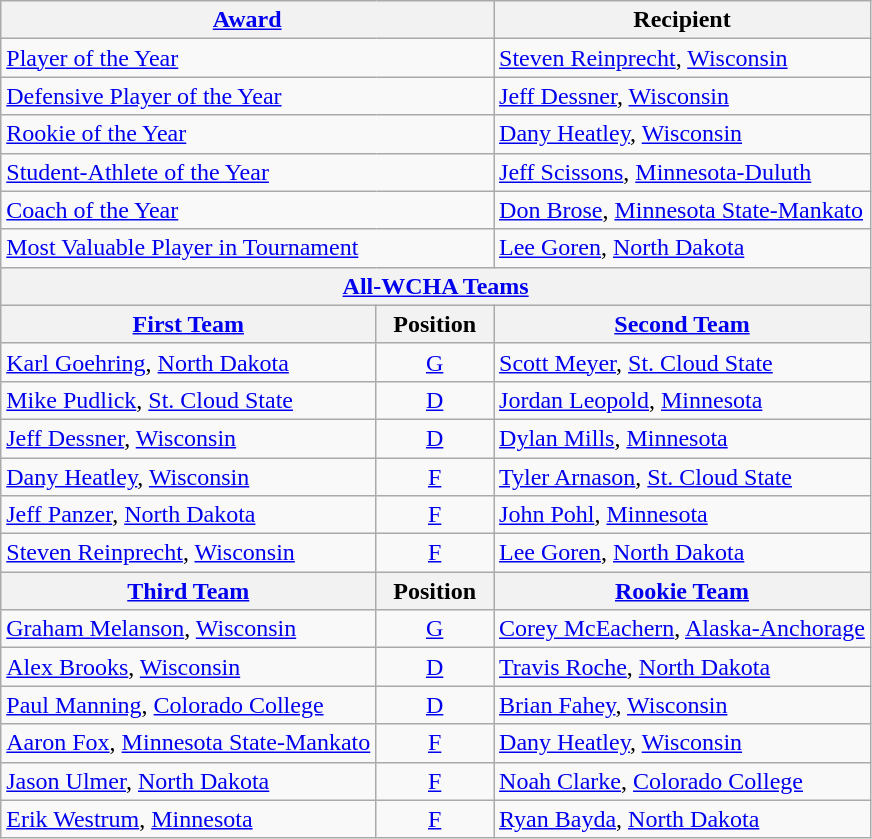<table class="wikitable">
<tr>
<th colspan=2><a href='#'>Award</a></th>
<th>Recipient</th>
</tr>
<tr>
<td colspan=2><a href='#'>Player of the Year</a></td>
<td><a href='#'>Steven Reinprecht</a>, <a href='#'>Wisconsin</a></td>
</tr>
<tr>
<td colspan=2><a href='#'>Defensive Player of the Year</a></td>
<td><a href='#'>Jeff Dessner</a>, <a href='#'>Wisconsin</a></td>
</tr>
<tr>
<td colspan=2><a href='#'>Rookie of the Year</a></td>
<td><a href='#'>Dany Heatley</a>, <a href='#'>Wisconsin</a></td>
</tr>
<tr>
<td colspan=2><a href='#'>Student-Athlete of the Year</a></td>
<td><a href='#'>Jeff Scissons</a>, <a href='#'>Minnesota-Duluth</a></td>
</tr>
<tr>
<td colspan=2><a href='#'>Coach of the Year</a></td>
<td><a href='#'>Don Brose</a>, <a href='#'>Minnesota State-Mankato</a></td>
</tr>
<tr>
<td colspan=2><a href='#'>Most Valuable Player in Tournament</a></td>
<td><a href='#'>Lee Goren</a>, <a href='#'>North Dakota</a></td>
</tr>
<tr>
<th colspan=3><a href='#'>All-WCHA Teams</a></th>
</tr>
<tr>
<th><a href='#'>First Team</a></th>
<th>  Position  </th>
<th><a href='#'>Second Team</a></th>
</tr>
<tr>
<td><a href='#'>Karl Goehring</a>, <a href='#'>North Dakota</a></td>
<td align=center><a href='#'>G</a></td>
<td><a href='#'>Scott Meyer</a>, <a href='#'>St. Cloud State</a></td>
</tr>
<tr>
<td><a href='#'>Mike Pudlick</a>, <a href='#'>St. Cloud State</a></td>
<td align=center><a href='#'>D</a></td>
<td><a href='#'>Jordan Leopold</a>, <a href='#'>Minnesota</a></td>
</tr>
<tr>
<td><a href='#'>Jeff Dessner</a>, <a href='#'>Wisconsin</a></td>
<td align=center><a href='#'>D</a></td>
<td><a href='#'>Dylan Mills</a>, <a href='#'>Minnesota</a></td>
</tr>
<tr>
<td><a href='#'>Dany Heatley</a>, <a href='#'>Wisconsin</a></td>
<td align=center><a href='#'>F</a></td>
<td><a href='#'>Tyler Arnason</a>, <a href='#'>St. Cloud State</a></td>
</tr>
<tr>
<td><a href='#'>Jeff Panzer</a>, <a href='#'>North Dakota</a></td>
<td align=center><a href='#'>F</a></td>
<td><a href='#'>John Pohl</a>, <a href='#'>Minnesota</a></td>
</tr>
<tr>
<td><a href='#'>Steven Reinprecht</a>, <a href='#'>Wisconsin</a></td>
<td align=center><a href='#'>F</a></td>
<td><a href='#'>Lee Goren</a>, <a href='#'>North Dakota</a></td>
</tr>
<tr>
<th><a href='#'>Third Team</a></th>
<th>  Position  </th>
<th><a href='#'>Rookie Team</a></th>
</tr>
<tr>
<td><a href='#'>Graham Melanson</a>, <a href='#'>Wisconsin</a></td>
<td align=center><a href='#'>G</a></td>
<td><a href='#'>Corey McEachern</a>, <a href='#'>Alaska-Anchorage</a></td>
</tr>
<tr>
<td><a href='#'>Alex Brooks</a>, <a href='#'>Wisconsin</a></td>
<td align=center><a href='#'>D</a></td>
<td><a href='#'>Travis Roche</a>, <a href='#'>North Dakota</a></td>
</tr>
<tr>
<td><a href='#'>Paul Manning</a>, <a href='#'>Colorado College</a></td>
<td align=center><a href='#'>D</a></td>
<td><a href='#'>Brian Fahey</a>, <a href='#'>Wisconsin</a></td>
</tr>
<tr>
<td><a href='#'>Aaron Fox</a>, <a href='#'>Minnesota State-Mankato</a></td>
<td align=center><a href='#'>F</a></td>
<td><a href='#'>Dany Heatley</a>, <a href='#'>Wisconsin</a></td>
</tr>
<tr>
<td><a href='#'>Jason Ulmer</a>, <a href='#'>North Dakota</a></td>
<td align=center><a href='#'>F</a></td>
<td><a href='#'>Noah Clarke</a>, <a href='#'>Colorado College</a></td>
</tr>
<tr>
<td><a href='#'>Erik Westrum</a>, <a href='#'>Minnesota</a></td>
<td align=center><a href='#'>F</a></td>
<td><a href='#'>Ryan Bayda</a>, <a href='#'>North Dakota</a></td>
</tr>
</table>
